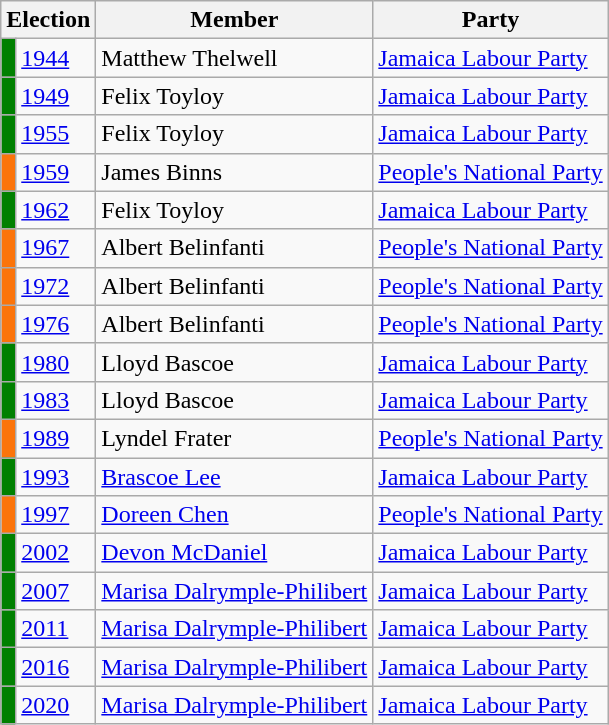<table class="wikitable">
<tr>
<th colspan="2">Election</th>
<th>Member</th>
<th>Party</th>
</tr>
<tr>
<td style="background-color: green"></td>
<td><a href='#'>1944</a></td>
<td>Matthew Thelwell</td>
<td><a href='#'>Jamaica Labour Party</a></td>
</tr>
<tr>
<td style="background-color: green"></td>
<td><a href='#'>1949</a></td>
<td>Felix Toyloy</td>
<td><a href='#'>Jamaica Labour Party</a></td>
</tr>
<tr>
<td style="background-color: green"></td>
<td><a href='#'>1955</a></td>
<td>Felix Toyloy</td>
<td><a href='#'>Jamaica Labour Party</a></td>
</tr>
<tr>
<td style="background-color: #fb740a"></td>
<td><a href='#'>1959</a></td>
<td>James Binns</td>
<td><a href='#'>People's National Party</a></td>
</tr>
<tr>
<td style="background-color: green"></td>
<td><a href='#'>1962</a></td>
<td>Felix Toyloy</td>
<td><a href='#'>Jamaica Labour Party</a></td>
</tr>
<tr>
<td style="background-color: #fb740a"></td>
<td><a href='#'>1967</a></td>
<td>Albert Belinfanti</td>
<td><a href='#'>People's National Party</a></td>
</tr>
<tr>
<td style="background-color: #fb740a""></td>
<td><a href='#'>1972</a></td>
<td>Albert Belinfanti</td>
<td><a href='#'>People's National Party</a></td>
</tr>
<tr>
<td style="background-color: #fb740a"></td>
<td><a href='#'>1976</a></td>
<td>Albert Belinfanti</td>
<td><a href='#'>People's National Party</a></td>
</tr>
<tr>
<td style="background-color: green"></td>
<td><a href='#'>1980</a></td>
<td>Lloyd Bascoe</td>
<td><a href='#'>Jamaica Labour Party</a></td>
</tr>
<tr>
<td style="background-color: green"></td>
<td><a href='#'>1983</a></td>
<td>Lloyd Bascoe</td>
<td><a href='#'>Jamaica Labour Party</a></td>
</tr>
<tr>
<td style="background-color: #fb740a"></td>
<td><a href='#'>1989</a></td>
<td>Lyndel Frater</td>
<td><a href='#'>People's National Party</a></td>
</tr>
<tr>
<td style="background-color: green"></td>
<td><a href='#'>1993</a></td>
<td><a href='#'>Brascoe Lee</a></td>
<td><a href='#'>Jamaica Labour Party</a></td>
</tr>
<tr>
<td style="background-color: #fb740a"></td>
<td><a href='#'>1997</a></td>
<td><a href='#'>Doreen Chen</a></td>
<td><a href='#'>People's National Party</a></td>
</tr>
<tr>
<td style="background-color: green"></td>
<td><a href='#'>2002</a></td>
<td><a href='#'>Devon McDaniel</a></td>
<td><a href='#'>Jamaica Labour Party</a></td>
</tr>
<tr>
<td style="background-color: green"></td>
<td><a href='#'>2007</a></td>
<td><a href='#'>Marisa Dalrymple-Philibert</a></td>
<td><a href='#'>Jamaica Labour Party</a></td>
</tr>
<tr>
<td style="background-color: green"></td>
<td><a href='#'>2011</a></td>
<td><a href='#'>Marisa Dalrymple-Philibert</a></td>
<td><a href='#'>Jamaica Labour Party</a></td>
</tr>
<tr>
<td style="background-color: green"></td>
<td><a href='#'>2016</a></td>
<td><a href='#'>Marisa Dalrymple-Philibert</a></td>
<td><a href='#'>Jamaica Labour Party</a></td>
</tr>
<tr>
<td style="background-color: green"></td>
<td><a href='#'>2020</a></td>
<td><a href='#'>Marisa Dalrymple-Philibert</a></td>
<td><a href='#'>Jamaica Labour Party</a></td>
</tr>
</table>
